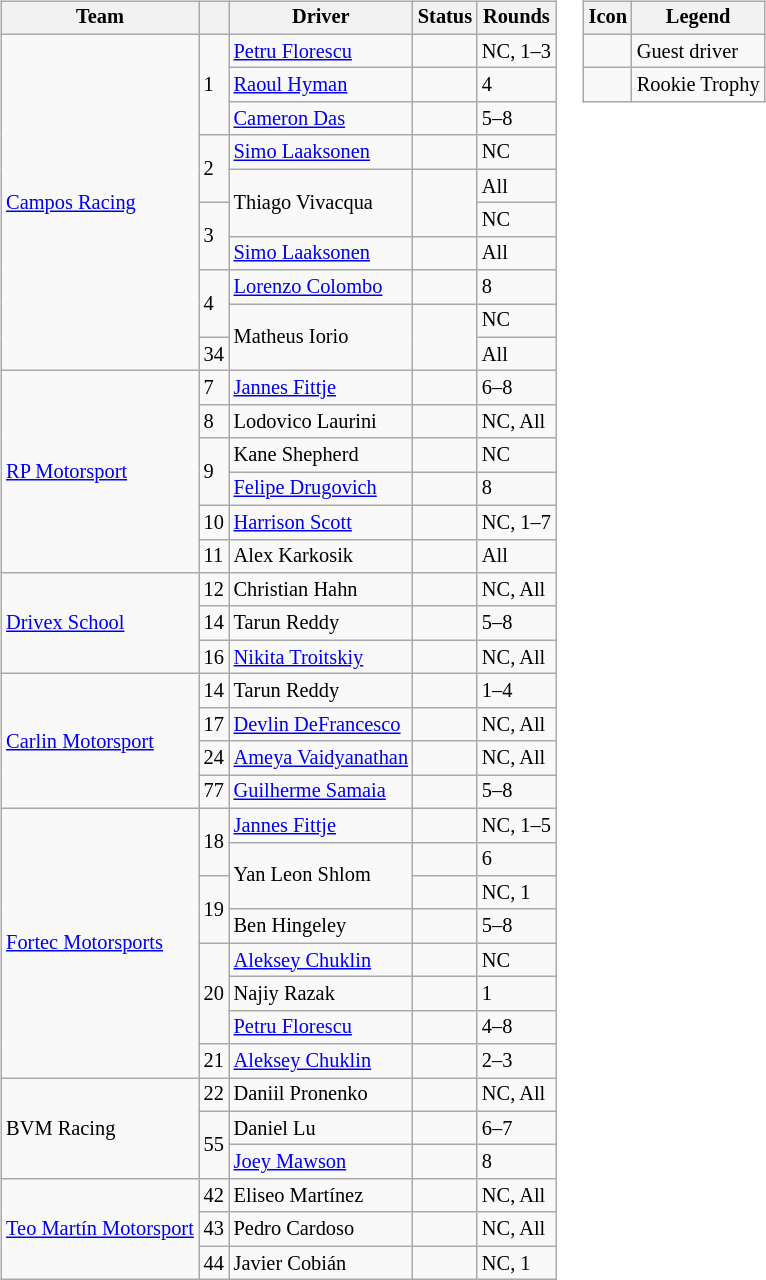<table>
<tr>
<td><br><table class="wikitable" style="font-size: 85%;">
<tr>
<th>Team</th>
<th></th>
<th>Driver</th>
<th>Status</th>
<th>Rounds</th>
</tr>
<tr>
<td rowspan=10> <a href='#'>Campos Racing</a></td>
<td rowspan=3>1</td>
<td> <a href='#'>Petru Florescu</a></td>
<td align=center></td>
<td>NC, 1–3</td>
</tr>
<tr>
<td> <a href='#'>Raoul Hyman</a></td>
<td></td>
<td>4</td>
</tr>
<tr>
<td> <a href='#'>Cameron Das</a></td>
<td></td>
<td>5–8</td>
</tr>
<tr>
<td rowspan="2">2</td>
<td> <a href='#'>Simo Laaksonen</a></td>
<td align=center></td>
<td>NC</td>
</tr>
<tr>
<td rowspan="2"> Thiago Vivacqua</td>
<td rowspan="2"></td>
<td>All</td>
</tr>
<tr>
<td rowspan="2">3</td>
<td>NC</td>
</tr>
<tr>
<td> <a href='#'>Simo Laaksonen</a></td>
<td align=center></td>
<td>All</td>
</tr>
<tr>
<td rowspan="2">4</td>
<td> <a href='#'>Lorenzo Colombo</a></td>
<td align=center></td>
<td>8</td>
</tr>
<tr>
<td rowspan="2"> Matheus Iorio</td>
<td rowspan="2"></td>
<td>NC</td>
</tr>
<tr>
<td>34</td>
<td>All</td>
</tr>
<tr>
<td rowspan=6> <a href='#'>RP Motorsport</a></td>
<td>7</td>
<td> <a href='#'>Jannes Fittje</a></td>
<td align=center></td>
<td>6–8</td>
</tr>
<tr>
<td>8</td>
<td> Lodovico Laurini</td>
<td align=center></td>
<td>NC, All</td>
</tr>
<tr>
<td rowspan="2">9</td>
<td> Kane Shepherd</td>
<td align="center"></td>
<td>NC</td>
</tr>
<tr>
<td> <a href='#'>Felipe Drugovich</a></td>
<td align="center"></td>
<td>8</td>
</tr>
<tr>
<td>10</td>
<td> <a href='#'>Harrison Scott</a></td>
<td></td>
<td>NC, 1–7</td>
</tr>
<tr>
<td>11</td>
<td> Alex Karkosik</td>
<td align=center></td>
<td>All</td>
</tr>
<tr>
<td rowspan=3> <a href='#'>Drivex School</a></td>
<td>12</td>
<td> Christian Hahn</td>
<td></td>
<td>NC, All</td>
</tr>
<tr>
<td>14</td>
<td> Tarun Reddy</td>
<td align=center></td>
<td>5–8</td>
</tr>
<tr>
<td>16</td>
<td> <a href='#'>Nikita Troitskiy</a></td>
<td align=center></td>
<td>NC, All</td>
</tr>
<tr>
<td rowspan=4> <a href='#'>Carlin Motorsport</a></td>
<td>14</td>
<td> Tarun Reddy</td>
<td align=center></td>
<td>1–4</td>
</tr>
<tr>
<td>17</td>
<td> <a href='#'>Devlin DeFrancesco</a></td>
<td align=center></td>
<td>NC, All</td>
</tr>
<tr>
<td>24</td>
<td nowrap> <a href='#'>Ameya Vaidyanathan</a></td>
<td></td>
<td>NC, All</td>
</tr>
<tr>
<td>77</td>
<td> <a href='#'>Guilherme Samaia</a></td>
<td></td>
<td>5–8</td>
</tr>
<tr>
<td rowspan=8> <a href='#'>Fortec Motorsports</a></td>
<td rowspan=2>18</td>
<td> <a href='#'>Jannes Fittje</a></td>
<td align=center></td>
<td>NC, 1–5</td>
</tr>
<tr>
<td rowspan=2> Yan Leon Shlom</td>
<td align=center></td>
<td>6</td>
</tr>
<tr>
<td rowspan=2>19</td>
<td align=center></td>
<td>NC, 1</td>
</tr>
<tr>
<td> Ben Hingeley</td>
<td></td>
<td>5–8</td>
</tr>
<tr>
<td rowspan=3>20</td>
<td> <a href='#'>Aleksey Chuklin</a></td>
<td></td>
<td>NC</td>
</tr>
<tr>
<td> Najiy Razak</td>
<td align=center></td>
<td>1</td>
</tr>
<tr>
<td> <a href='#'>Petru Florescu</a></td>
<td align=center></td>
<td>4–8</td>
</tr>
<tr>
<td>21</td>
<td> <a href='#'>Aleksey Chuklin</a></td>
<td></td>
<td>2–3</td>
</tr>
<tr>
<td rowspan=3> BVM Racing</td>
<td>22</td>
<td> Daniil Pronenko</td>
<td></td>
<td>NC, All</td>
</tr>
<tr>
<td rowspan=2>55</td>
<td> Daniel Lu</td>
<td></td>
<td>6–7</td>
</tr>
<tr>
<td> <a href='#'>Joey Mawson</a></td>
<td align=center></td>
<td>8</td>
</tr>
<tr>
<td rowspan=3 nowrap> <a href='#'>Teo Martín Motorsport</a></td>
<td>42</td>
<td> Eliseo Martínez</td>
<td align=center></td>
<td>NC, All</td>
</tr>
<tr>
<td>43</td>
<td> Pedro Cardoso</td>
<td></td>
<td>NC, All</td>
</tr>
<tr>
<td>44</td>
<td> Javier Cobián</td>
<td align=center></td>
<td>NC, 1</td>
</tr>
</table>
</td>
<td valign="top"><br><table class="wikitable" style="font-size: 85%;">
<tr>
<th>Icon</th>
<th>Legend</th>
</tr>
<tr>
<td align=center></td>
<td>Guest driver</td>
</tr>
<tr>
<td align=center></td>
<td>Rookie Trophy</td>
</tr>
</table>
</td>
</tr>
</table>
